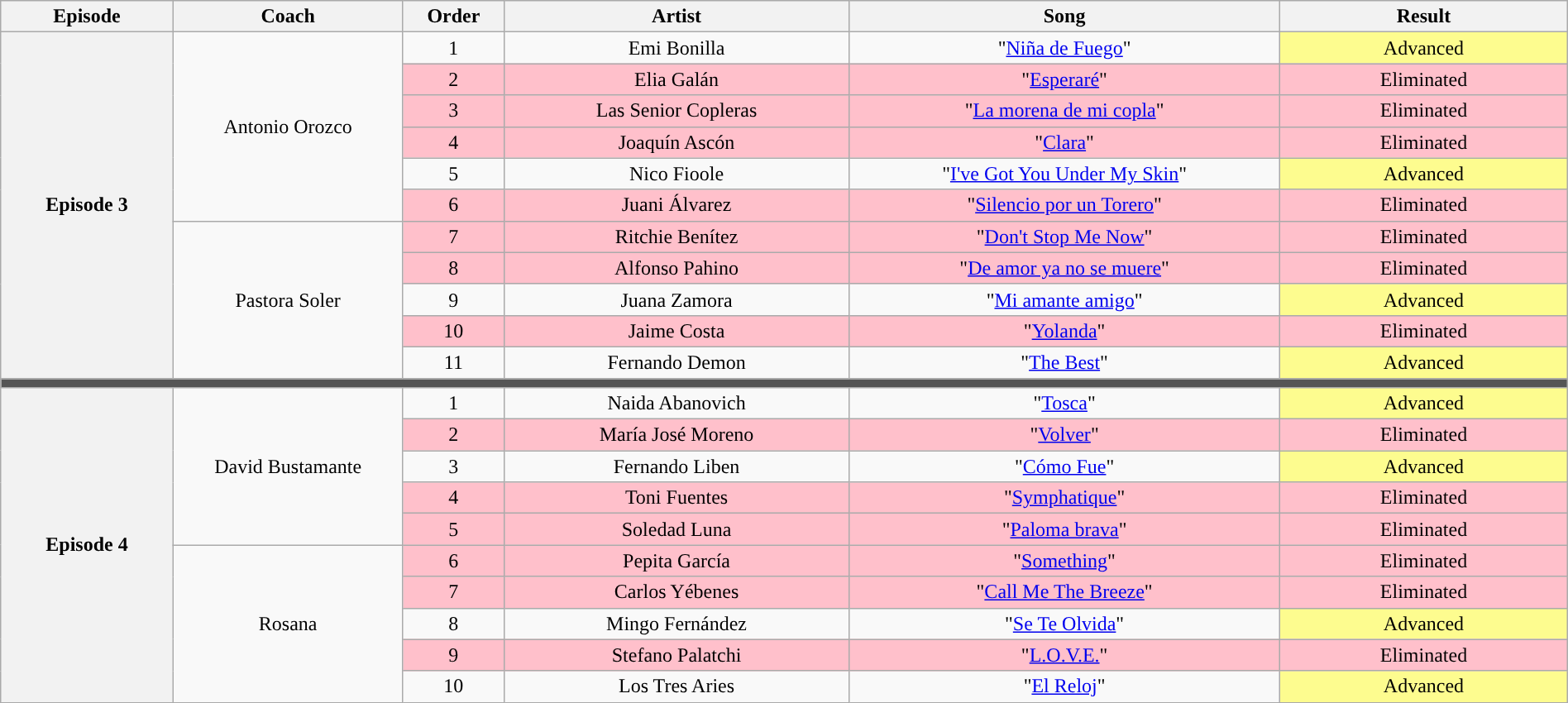<table class="wikitable" style="text-align: center; width:100%">
<tr>
<th style="width:06%">Episode</th>
<th style="width:08%">Coach</th>
<th style="width:03%">Order</th>
<th style="width:12%">Artist</th>
<th style="width:15%">Song</th>
<th style="width:10%">Result</th>
</tr>
<tr>
<th rowspan="11">Episode 3<br></th>
<td rowspan="6">Antonio Orozco</td>
<td>1</td>
<td>Emi Bonilla</td>
<td>"<a href='#'>Niña de Fuego</a>"</td>
<td style="background:#fdfc8f">Advanced</td>
</tr>
<tr style="background:pink">
<td>2</td>
<td>Elia Galán</td>
<td>"<a href='#'>Esperaré</a>"</td>
<td>Eliminated</td>
</tr>
<tr style="background:pink">
<td>3</td>
<td>Las Senior Copleras</td>
<td>"<a href='#'>La morena de mi copla</a>"</td>
<td>Eliminated</td>
</tr>
<tr style="background:pink">
<td>4</td>
<td>Joaquín Ascón</td>
<td>"<a href='#'>Clara</a>"</td>
<td>Eliminated</td>
</tr>
<tr>
<td>5</td>
<td>Nico Fioole</td>
<td>"<a href='#'>I've Got You Under My Skin</a>"</td>
<td style="background:#fdfc8f">Advanced</td>
</tr>
<tr style="background:pink">
<td>6</td>
<td>Juani Álvarez</td>
<td>"<a href='#'>Silencio por un Torero</a>"</td>
<td>Eliminated</td>
</tr>
<tr>
<td rowspan="5">Pastora Soler</td>
<td style="background:pink">7</td>
<td style="background:pink">Ritchie Benítez</td>
<td style="background:pink">"<a href='#'>Don't Stop Me Now</a>"</td>
<td style="background:pink">Eliminated</td>
</tr>
<tr style="background:pink">
<td>8</td>
<td>Alfonso Pahino</td>
<td>"<a href='#'>De amor ya no se muere</a>"</td>
<td>Eliminated</td>
</tr>
<tr>
<td>9</td>
<td>Juana Zamora</td>
<td>"<a href='#'>Mi amante amigo</a>"</td>
<td style="background:#fdfc8f">Advanced</td>
</tr>
<tr style="background:pink"|>
<td>10</td>
<td>Jaime Costa</td>
<td>"<a href='#'>Yolanda</a>"</td>
<td>Eliminated</td>
</tr>
<tr>
<td>11</td>
<td>Fernando Demon</td>
<td>"<a href='#'>The Best</a>"</td>
<td style="background:#fdfc8f">Advanced</td>
</tr>
<tr>
<td colspan="6" bgcolor="#555"></td>
</tr>
<tr>
<th rowspan="10">Episode 4<br></th>
<td rowspan="5">David Bustamante</td>
<td>1</td>
<td>Naida Abanovich</td>
<td>"<a href='#'>Tosca</a>"</td>
<td style="background:#fdfc8f">Advanced</td>
</tr>
<tr style="background:pink">
<td>2</td>
<td>María José Moreno</td>
<td>"<a href='#'>Volver</a>"</td>
<td>Eliminated</td>
</tr>
<tr>
<td>3</td>
<td>Fernando Liben</td>
<td>"<a href='#'>Cómo Fue</a>"</td>
<td style="background:#fdfc8f">Advanced</td>
</tr>
<tr style="background:pink">
<td>4</td>
<td>Toni Fuentes</td>
<td>"<a href='#'>Symphatique</a>"</td>
<td>Eliminated</td>
</tr>
<tr style="background:pink">
<td>5</td>
<td>Soledad Luna</td>
<td>"<a href='#'>Paloma brava</a>"</td>
<td>Eliminated</td>
</tr>
<tr>
<td rowspan="5">Rosana</td>
<td style="background:pink">6</td>
<td style="background:pink">Pepita García</td>
<td style="background:pink">"<a href='#'>Something</a>"</td>
<td style="background:pink">Eliminated</td>
</tr>
<tr style="background:pink">
<td>7</td>
<td>Carlos Yébenes</td>
<td>"<a href='#'>Call Me The Breeze</a>"</td>
<td>Eliminated</td>
</tr>
<tr>
<td>8</td>
<td>Mingo Fernández</td>
<td>"<a href='#'>Se Te Olvida</a>"</td>
<td style="background:#fdfc8f">Advanced</td>
</tr>
<tr style="background:pink">
<td>9</td>
<td>Stefano Palatchi</td>
<td>"<a href='#'>L.O.V.E.</a>"</td>
<td>Eliminated</td>
</tr>
<tr>
<td>10</td>
<td>Los Tres Aries</td>
<td>"<a href='#'>El Reloj</a>"</td>
<td style="background:#fdfc8f">Advanced</td>
</tr>
</table>
